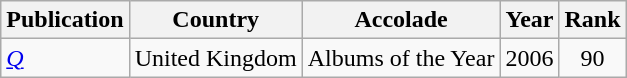<table class="wikitable">
<tr>
<th>Publication</th>
<th>Country</th>
<th>Accolade</th>
<th>Year</th>
<th>Rank</th>
</tr>
<tr>
<td><em><a href='#'>Q</a></em></td>
<td>United Kingdom</td>
<td>Albums of the Year</td>
<td>2006</td>
<td style="text-align:center;">90</td>
</tr>
</table>
